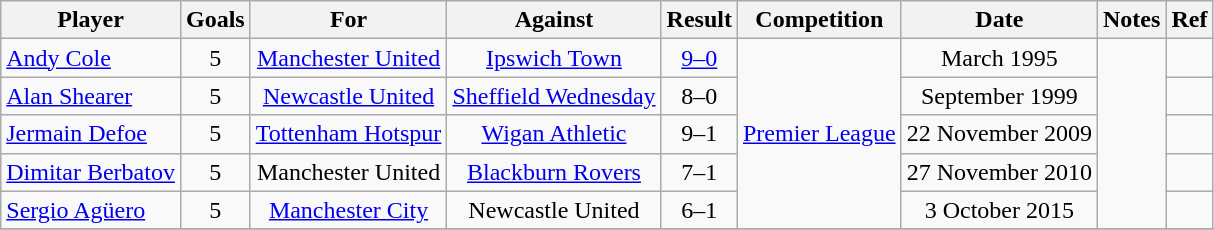<table class="wikitable" style="text-align:center;">
<tr>
<th>Player</th>
<th>Goals</th>
<th>For</th>
<th>Against</th>
<th>Result</th>
<th>Competition</th>
<th>Date</th>
<th>Notes</th>
<th>Ref</th>
</tr>
<tr>
<td align="left"><a href='#'>Andy Cole</a></td>
<td>5</td>
<td><a href='#'>Manchester United</a></td>
<td><a href='#'>Ipswich Town</a></td>
<td><a href='#'>9–0</a></td>
<td rowspan="5"><a href='#'>Premier League</a></td>
<td>March 1995</td>
<td rowspan="5"></td>
<td></td>
</tr>
<tr>
<td align="left"><a href='#'>Alan Shearer</a></td>
<td>5</td>
<td><a href='#'>Newcastle United</a></td>
<td><a href='#'>Sheffield Wednesday</a></td>
<td>8–0</td>
<td>September 1999</td>
<td></td>
</tr>
<tr>
<td align="left"><a href='#'>Jermain Defoe</a></td>
<td>5</td>
<td><a href='#'>Tottenham Hotspur</a></td>
<td><a href='#'>Wigan Athletic</a></td>
<td>9–1</td>
<td>22 November 2009</td>
<td></td>
</tr>
<tr>
<td align="left"><a href='#'>Dimitar Berbatov</a></td>
<td>5</td>
<td>Manchester United</td>
<td><a href='#'>Blackburn Rovers</a></td>
<td>7–1</td>
<td>27 November 2010</td>
<td></td>
</tr>
<tr>
<td align="left"><a href='#'>Sergio Agüero</a></td>
<td>5</td>
<td><a href='#'>Manchester City</a></td>
<td>Newcastle United</td>
<td>6–1</td>
<td>3 October 2015</td>
<td></td>
</tr>
<tr>
</tr>
</table>
